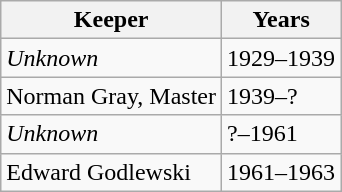<table class="wikitable">
<tr>
<th>Keeper</th>
<th>Years</th>
</tr>
<tr>
<td><em>Unknown</em></td>
<td>1929–1939</td>
</tr>
<tr>
<td>Norman Gray, Master</td>
<td>1939–?</td>
</tr>
<tr>
<td><em>Unknown</em></td>
<td>?–1961</td>
</tr>
<tr>
<td>Edward Godlewski</td>
<td>1961–1963</td>
</tr>
</table>
